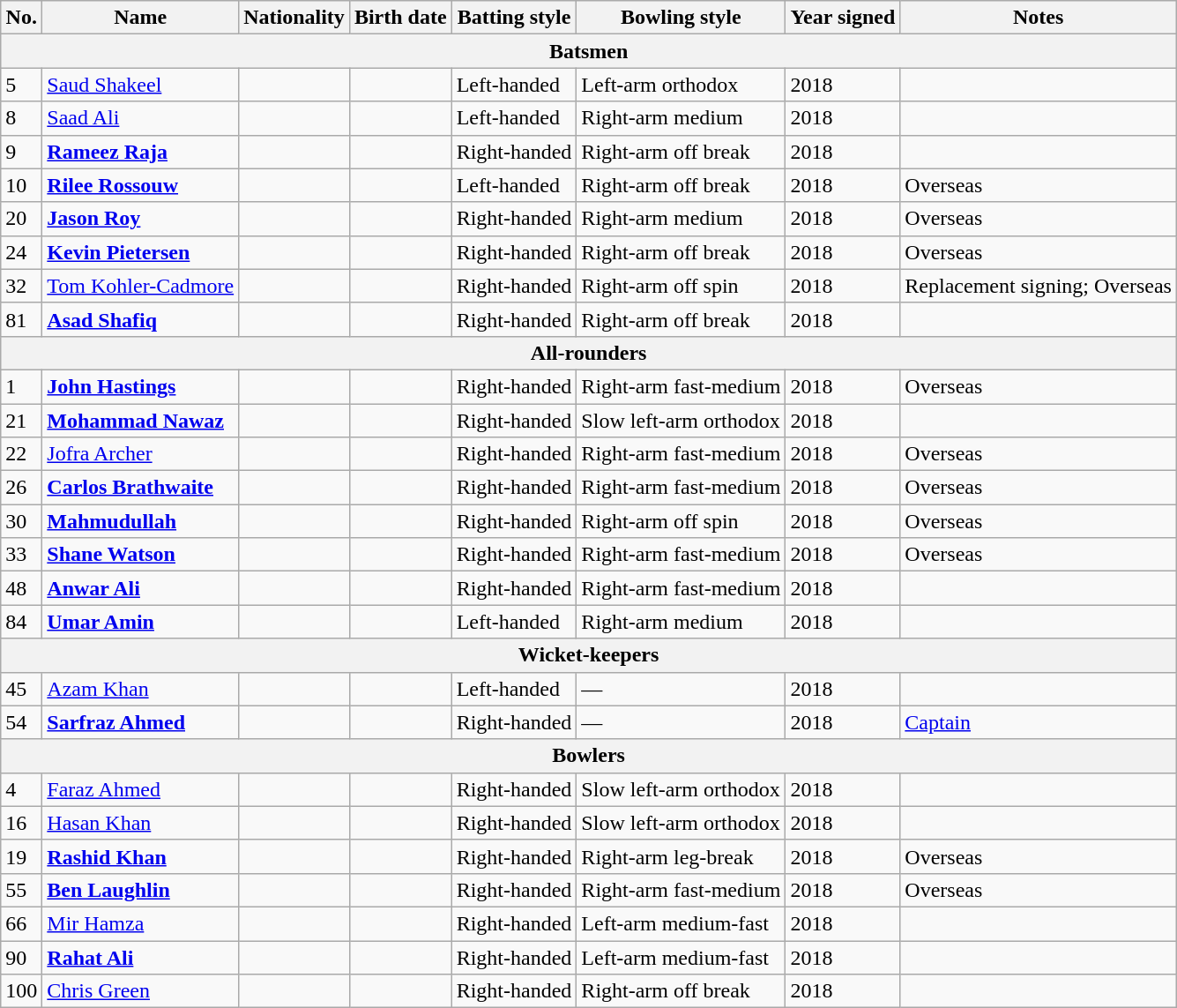<table class="wikitable">
<tr>
<th>No.</th>
<th>Name</th>
<th>Nationality</th>
<th>Birth date</th>
<th>Batting style</th>
<th>Bowling style</th>
<th>Year signed</th>
<th>Notes</th>
</tr>
<tr>
<th colspan="8">Batsmen</th>
</tr>
<tr>
<td>5</td>
<td><a href='#'>Saud Shakeel</a></td>
<td></td>
<td></td>
<td>Left-handed</td>
<td>Left-arm orthodox</td>
<td>2018</td>
<td></td>
</tr>
<tr>
<td>8</td>
<td><a href='#'>Saad Ali</a></td>
<td></td>
<td></td>
<td>Left-handed</td>
<td>Right-arm medium</td>
<td>2018</td>
<td></td>
</tr>
<tr>
<td>9</td>
<td><strong><a href='#'>Rameez Raja</a></strong></td>
<td></td>
<td></td>
<td>Right-handed</td>
<td>Right-arm off break</td>
<td>2018</td>
<td></td>
</tr>
<tr>
<td>10</td>
<td><strong><a href='#'>Rilee Rossouw</a></strong></td>
<td></td>
<td></td>
<td>Left-handed</td>
<td>Right-arm off break</td>
<td>2018</td>
<td>Overseas</td>
</tr>
<tr>
<td>20</td>
<td><strong><a href='#'>Jason Roy</a></strong></td>
<td></td>
<td></td>
<td>Right-handed</td>
<td>Right-arm medium</td>
<td>2018</td>
<td>Overseas</td>
</tr>
<tr>
<td>24</td>
<td><strong><a href='#'>Kevin Pietersen</a></strong></td>
<td></td>
<td></td>
<td>Right-handed</td>
<td>Right-arm off break</td>
<td>2018</td>
<td>Overseas</td>
</tr>
<tr>
<td>32</td>
<td><a href='#'>Tom Kohler-Cadmore</a></td>
<td></td>
<td></td>
<td>Right-handed</td>
<td>Right-arm off spin</td>
<td>2018</td>
<td>Replacement signing; Overseas</td>
</tr>
<tr>
<td>81</td>
<td><strong><a href='#'>Asad Shafiq</a></strong></td>
<td></td>
<td></td>
<td>Right-handed</td>
<td>Right-arm off break</td>
<td>2018</td>
<td></td>
</tr>
<tr>
<th colspan="9">All-rounders</th>
</tr>
<tr>
<td>1</td>
<td><strong><a href='#'>John Hastings</a></strong></td>
<td></td>
<td></td>
<td>Right-handed</td>
<td>Right-arm fast-medium</td>
<td>2018</td>
<td>Overseas</td>
</tr>
<tr>
<td>21</td>
<td><strong><a href='#'>Mohammad Nawaz</a></strong></td>
<td></td>
<td></td>
<td>Right-handed</td>
<td>Slow left-arm orthodox</td>
<td>2018</td>
<td></td>
</tr>
<tr>
<td>22</td>
<td><a href='#'>Jofra Archer</a></td>
<td></td>
<td></td>
<td>Right-handed</td>
<td>Right-arm fast-medium</td>
<td>2018</td>
<td>Overseas</td>
</tr>
<tr>
<td>26</td>
<td><strong><a href='#'>Carlos Brathwaite</a></strong></td>
<td></td>
<td></td>
<td>Right-handed</td>
<td>Right-arm fast-medium</td>
<td>2018</td>
<td>Overseas</td>
</tr>
<tr>
<td>30</td>
<td><strong><a href='#'>Mahmudullah</a></strong></td>
<td></td>
<td></td>
<td>Right-handed</td>
<td>Right-arm off spin</td>
<td>2018</td>
<td>Overseas</td>
</tr>
<tr>
<td>33</td>
<td><strong><a href='#'>Shane Watson</a></strong></td>
<td></td>
<td></td>
<td>Right-handed</td>
<td>Right-arm fast-medium</td>
<td>2018</td>
<td>Overseas</td>
</tr>
<tr>
<td>48</td>
<td><strong><a href='#'>Anwar Ali</a></strong></td>
<td></td>
<td></td>
<td>Right-handed</td>
<td>Right-arm fast-medium</td>
<td>2018</td>
<td></td>
</tr>
<tr>
<td>84</td>
<td><strong><a href='#'>Umar Amin</a></strong></td>
<td></td>
<td></td>
<td>Left-handed</td>
<td>Right-arm medium</td>
<td>2018</td>
<td></td>
</tr>
<tr>
<th colspan="8">Wicket-keepers</th>
</tr>
<tr>
<td>45</td>
<td><a href='#'>Azam Khan</a></td>
<td></td>
<td></td>
<td>Left-handed</td>
<td>—</td>
<td>2018</td>
<td></td>
</tr>
<tr>
<td>54</td>
<td><strong><a href='#'>Sarfraz Ahmed</a></strong></td>
<td></td>
<td></td>
<td>Right-handed</td>
<td>—</td>
<td>2018</td>
<td><a href='#'>Captain</a></td>
</tr>
<tr>
<th colspan="9">Bowlers</th>
</tr>
<tr>
<td>4</td>
<td><a href='#'>Faraz Ahmed</a></td>
<td></td>
<td></td>
<td>Right-handed</td>
<td>Slow left-arm orthodox</td>
<td>2018</td>
<td></td>
</tr>
<tr>
<td>16</td>
<td><a href='#'>Hasan Khan</a></td>
<td></td>
<td></td>
<td>Right-handed</td>
<td>Slow left-arm orthodox</td>
<td>2018</td>
<td></td>
</tr>
<tr>
<td>19</td>
<td><strong><a href='#'>Rashid Khan</a></strong></td>
<td></td>
<td></td>
<td>Right-handed</td>
<td>Right-arm leg-break</td>
<td>2018</td>
<td>Overseas</td>
</tr>
<tr>
<td>55</td>
<td><strong><a href='#'>Ben Laughlin</a></strong></td>
<td></td>
<td></td>
<td>Right-handed</td>
<td>Right-arm fast-medium</td>
<td>2018</td>
<td>Overseas</td>
</tr>
<tr>
<td>66</td>
<td><a href='#'>Mir Hamza</a></td>
<td></td>
<td></td>
<td>Right-handed</td>
<td>Left-arm medium-fast</td>
<td>2018</td>
<td></td>
</tr>
<tr>
<td>90</td>
<td><strong><a href='#'>Rahat Ali</a></strong></td>
<td></td>
<td></td>
<td>Right-handed</td>
<td>Left-arm medium-fast</td>
<td>2018</td>
<td></td>
</tr>
<tr>
<td>100</td>
<td><a href='#'>Chris Green</a></td>
<td></td>
<td></td>
<td>Right-handed</td>
<td>Right-arm off break</td>
<td>2018</td>
<td></td>
</tr>
</table>
